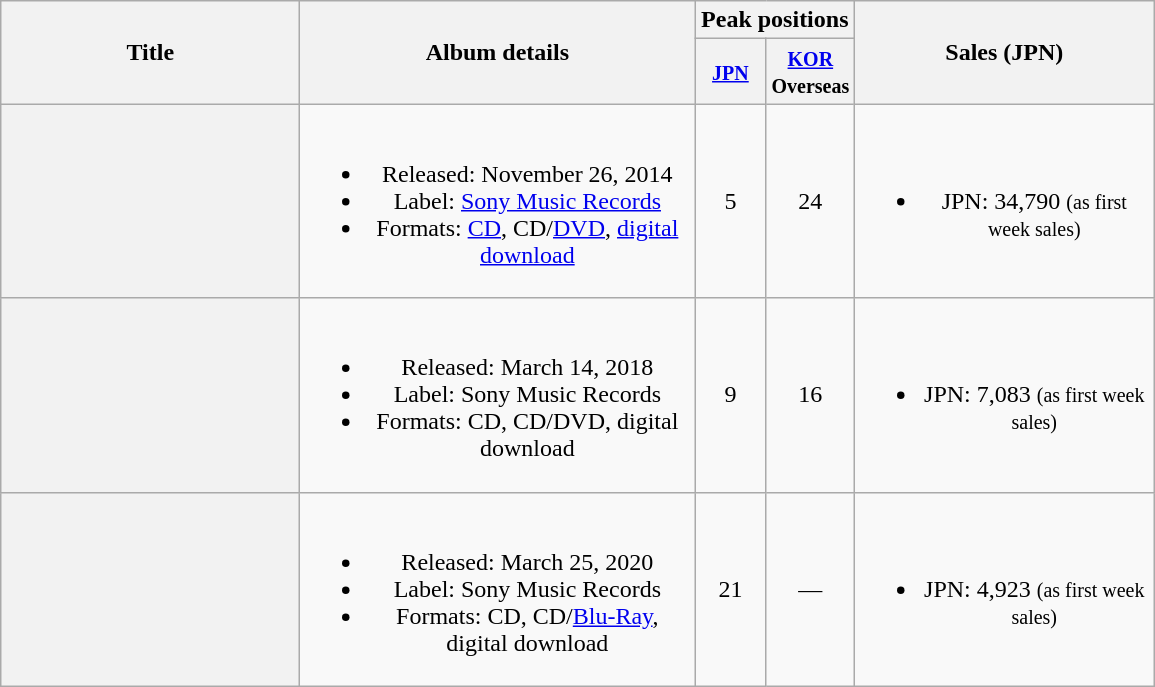<table class="wikitable plainrowheaders" style="text-align:center;">
<tr>
<th style="width:12em;" rowspan="2">Title</th>
<th style="width:16em;" rowspan="2">Album details</th>
<th colspan="2">Peak positions</th>
<th style="width:12em;" rowspan="2">Sales (JPN)</th>
</tr>
<tr>
<th style="width:2.5em;"><small><a href='#'>JPN</a></small><br></th>
<th style="width:2.5em;"><small><a href='#'>KOR</a><br>Overseas</small><br></th>
</tr>
<tr>
<th scope="row"></th>
<td><br><ul><li>Released: November 26, 2014 </li><li>Label: <a href='#'>Sony Music Records</a></li><li>Formats: <a href='#'>CD</a>, CD/<a href='#'>DVD</a>, <a href='#'>digital download</a></li></ul></td>
<td>5</td>
<td>24</td>
<td><br><ul><li>JPN: 34,790 <small>(as first week sales)</small></li></ul></td>
</tr>
<tr>
<th scope="row"></th>
<td><br><ul><li>Released: March 14, 2018 </li><li>Label: Sony Music Records</li><li>Formats: CD, CD/DVD, digital download</li></ul></td>
<td>9</td>
<td>16</td>
<td><br><ul><li>JPN: 7,083 <small>(as first week sales)</small></li></ul></td>
</tr>
<tr>
<th scope="row"></th>
<td><br><ul><li>Released: March 25, 2020 </li><li>Label: Sony Music Records</li><li>Formats: CD, CD/<a href='#'>Blu-Ray</a>, digital download</li></ul></td>
<td>21</td>
<td>—</td>
<td><br><ul><li>JPN: 4,923 <small>(as first week sales)</small></li></ul></td>
</tr>
</table>
